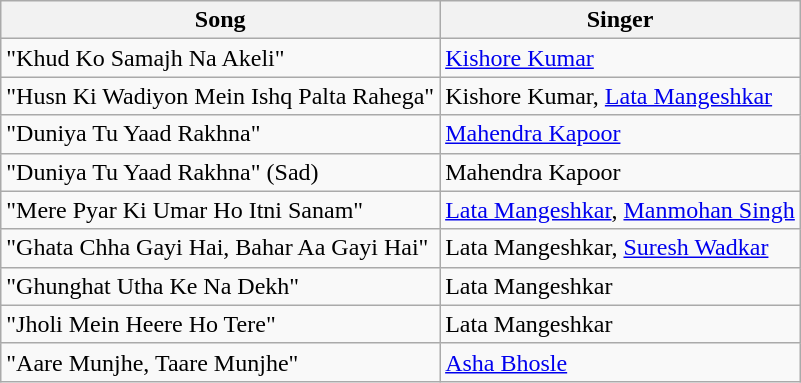<table class="wikitable">
<tr>
<th>Song</th>
<th>Singer</th>
</tr>
<tr>
<td>"Khud Ko Samajh Na Akeli"</td>
<td><a href='#'>Kishore Kumar</a></td>
</tr>
<tr>
<td>"Husn Ki Wadiyon Mein Ishq Palta Rahega"</td>
<td>Kishore Kumar, <a href='#'>Lata Mangeshkar</a></td>
</tr>
<tr>
<td>"Duniya Tu Yaad Rakhna"</td>
<td><a href='#'>Mahendra Kapoor</a></td>
</tr>
<tr>
<td>"Duniya Tu Yaad Rakhna" (Sad)</td>
<td>Mahendra Kapoor</td>
</tr>
<tr>
<td>"Mere Pyar Ki Umar Ho Itni Sanam"</td>
<td><a href='#'>Lata Mangeshkar</a>, <a href='#'>Manmohan Singh</a></td>
</tr>
<tr>
<td>"Ghata Chha Gayi Hai, Bahar Aa Gayi Hai"</td>
<td>Lata Mangeshkar, <a href='#'>Suresh Wadkar</a></td>
</tr>
<tr>
<td>"Ghunghat Utha Ke Na Dekh"</td>
<td>Lata Mangeshkar</td>
</tr>
<tr>
<td>"Jholi Mein Heere Ho Tere"</td>
<td>Lata Mangeshkar</td>
</tr>
<tr>
<td>"Aare Munjhe, Taare Munjhe"</td>
<td><a href='#'>Asha Bhosle</a></td>
</tr>
</table>
